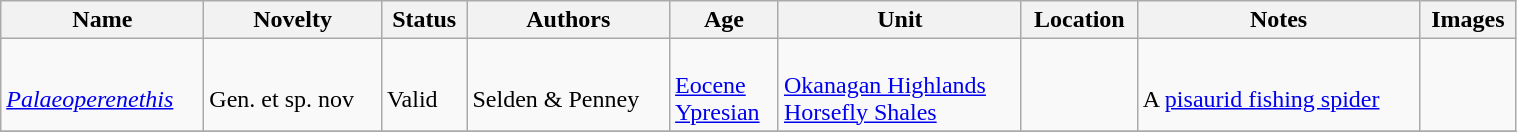<table class="wikitable sortable" align="center" width="80%">
<tr>
<th>Name</th>
<th>Novelty</th>
<th>Status</th>
<th>Authors</th>
<th>Age</th>
<th>Unit</th>
<th>Location</th>
<th>Notes</th>
<th>Images</th>
</tr>
<tr>
<td><br><em><a href='#'>Palaeoperenethis</a></em></td>
<td><br>Gen. et sp. nov</td>
<td><br>Valid</td>
<td><br>Selden & Penney</td>
<td><br><a href='#'>Eocene</a><br><a href='#'>Ypresian</a></td>
<td><br><a href='#'>Okanagan Highlands</a><br><a href='#'>Horsefly Shales</a></td>
<td><br><br></td>
<td><br>A <a href='#'>pisaurid fishing spider</a></td>
<td></td>
</tr>
<tr>
</tr>
</table>
